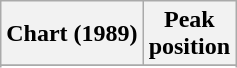<table class="wikitable sortable plainrowheaders" style="text-align:center">
<tr>
<th scope="col">Chart (1989)</th>
<th scope="col">Peak<br> position</th>
</tr>
<tr>
</tr>
<tr>
</tr>
</table>
